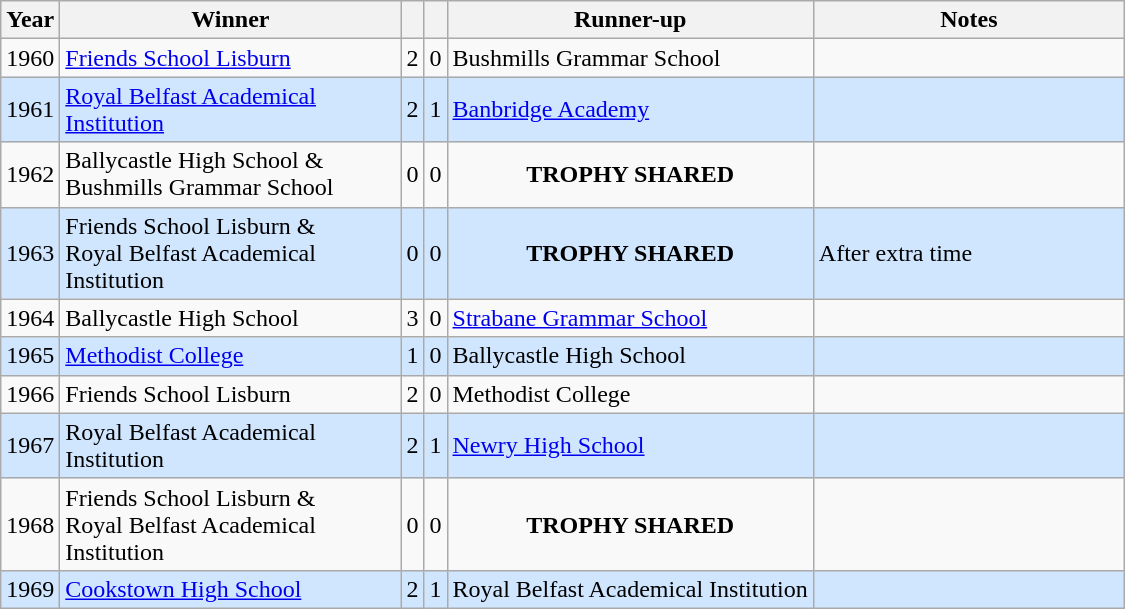<table class="wikitable">
<tr>
<th>Year</th>
<th>Winner</th>
<th></th>
<th></th>
<th>Runner-up</th>
<th width="200">Notes</th>
</tr>
<tr>
<td align="center">1960</td>
<td width="200"><a href='#'>Friends School Lisburn</a></td>
<td align="center">2</td>
<td align="center">0</td>
<td>Bushmills Grammar School</td>
<td></td>
</tr>
<tr style="background: #D0E6FF;">
<td align="center">1961</td>
<td><a href='#'>Royal Belfast Academical Institution</a></td>
<td align="center">2</td>
<td align="center">1</td>
<td><a href='#'>Banbridge Academy</a></td>
<td></td>
</tr>
<tr>
<td align="center">1962</td>
<td width="200">Ballycastle High School & Bushmills Grammar School</td>
<td align="center">0</td>
<td align="center">0</td>
<td align="center"><strong>TROPHY SHARED</strong></td>
<td></td>
</tr>
<tr style="background: #D0E6FF;">
<td align="center">1963</td>
<td width="220">Friends School Lisburn &<br> Royal Belfast Academical Institution</td>
<td align="center">0</td>
<td align="center">0</td>
<td align="center"><strong>TROPHY SHARED</strong></td>
<td>After extra time</td>
</tr>
<tr>
<td align="center">1964</td>
<td>Ballycastle High School</td>
<td align="center">3</td>
<td align="center">0</td>
<td><a href='#'>Strabane Grammar School</a></td>
<td></td>
</tr>
<tr style="background: #D0E6FF;">
<td align="center">1965</td>
<td><a href='#'>Methodist College</a></td>
<td align="center">1</td>
<td align="center">0</td>
<td>Ballycastle High School</td>
<td></td>
</tr>
<tr>
<td align="center">1966</td>
<td>Friends School Lisburn</td>
<td align="center">2</td>
<td align="center">0</td>
<td>Methodist College</td>
<td></td>
</tr>
<tr style="background: #D0E6FF;">
<td align="center">1967</td>
<td>Royal Belfast Academical Institution</td>
<td align="center">2</td>
<td align="center">1</td>
<td><a href='#'>Newry High School</a></td>
<td></td>
</tr>
<tr>
<td align="center">1968</td>
<td width="220">Friends School Lisburn &<br> Royal Belfast Academical Institution</td>
<td align="center">0</td>
<td align="center">0</td>
<td align="center"><strong>TROPHY SHARED</strong></td>
<td></td>
</tr>
<tr style="background: #D0E6FF;">
<td align="center">1969</td>
<td><a href='#'>Cookstown High School</a></td>
<td align="center">2</td>
<td align="center">1</td>
<td>Royal Belfast Academical Institution</td>
<td></td>
</tr>
</table>
